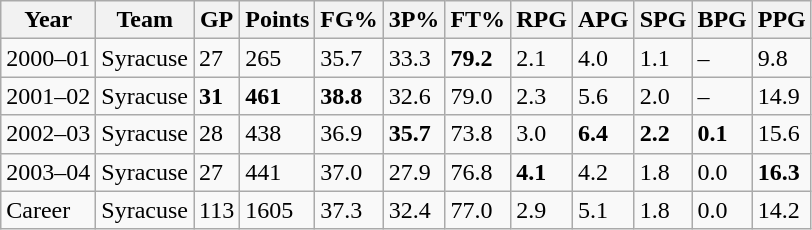<table class="wikitable">
<tr>
<th>Year</th>
<th>Team</th>
<th>GP</th>
<th>Points</th>
<th>FG%</th>
<th>3P%</th>
<th>FT%</th>
<th>RPG</th>
<th>APG</th>
<th>SPG</th>
<th>BPG</th>
<th>PPG</th>
</tr>
<tr>
<td>2000–01</td>
<td>Syracuse</td>
<td>27</td>
<td>265</td>
<td>35.7</td>
<td>33.3</td>
<td><strong>79.2</strong></td>
<td>2.1</td>
<td>4.0</td>
<td>1.1</td>
<td>–</td>
<td>9.8</td>
</tr>
<tr>
<td>2001–02</td>
<td>Syracuse</td>
<td><strong>31</strong></td>
<td><strong>461</strong></td>
<td><strong>38.8</strong></td>
<td>32.6</td>
<td>79.0</td>
<td>2.3</td>
<td>5.6</td>
<td>2.0</td>
<td>–</td>
<td>14.9</td>
</tr>
<tr>
<td>2002–03</td>
<td>Syracuse</td>
<td>28</td>
<td>438</td>
<td>36.9</td>
<td><strong>35.7</strong></td>
<td>73.8</td>
<td>3.0</td>
<td><strong>6.4</strong></td>
<td><strong>2.2</strong></td>
<td><strong>0.1</strong></td>
<td>15.6</td>
</tr>
<tr>
<td>2003–04</td>
<td>Syracuse</td>
<td>27</td>
<td>441</td>
<td>37.0</td>
<td>27.9</td>
<td>76.8</td>
<td><strong>4.1</strong></td>
<td>4.2</td>
<td>1.8</td>
<td>0.0</td>
<td><strong>16.3</strong></td>
</tr>
<tr>
<td>Career</td>
<td>Syracuse</td>
<td>113</td>
<td>1605</td>
<td>37.3</td>
<td>32.4</td>
<td>77.0</td>
<td>2.9</td>
<td>5.1</td>
<td>1.8</td>
<td>0.0</td>
<td>14.2</td>
</tr>
</table>
